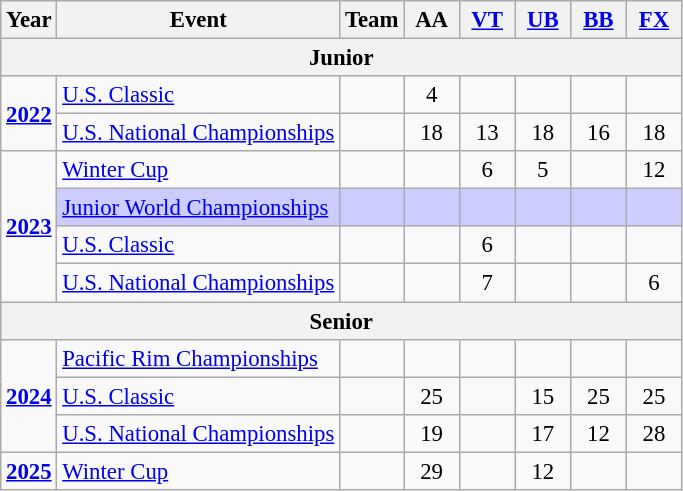<table class="wikitable" style="text-align:center; font-size:95%;">
<tr>
<th align=center>Year</th>
<th align=center>Event</th>
<th style="width:30px;">Team</th>
<th style="width:30px;">AA</th>
<th style="width:30px;"><a href='#'>VT</a></th>
<th style="width:30px;"><a href='#'>UB</a></th>
<th style="width:30px;"><a href='#'>BB</a></th>
<th style="width:30px;"><a href='#'>FX</a></th>
</tr>
<tr>
<th colspan="8"><strong>Junior</strong></th>
</tr>
<tr>
<td rowspan="2"><strong><a href='#'>2022</a></strong></td>
<td align=left><a href='#'>U.S. Classic</a></td>
<td></td>
<td>4</td>
<td></td>
<td></td>
<td></td>
<td></td>
</tr>
<tr>
<td align=left><a href='#'>U.S. National Championships</a></td>
<td></td>
<td>18</td>
<td>13</td>
<td>18</td>
<td>16</td>
<td>18</td>
</tr>
<tr>
<td rowspan="4"><strong><a href='#'>2023</a></strong></td>
<td align=left><a href='#'>Winter Cup</a></td>
<td></td>
<td></td>
<td>6</td>
<td>5</td>
<td></td>
<td>12</td>
</tr>
<tr bgcolor=#CCCCFF>
<td align=left><a href='#'>Junior World Championships</a></td>
<td></td>
<td></td>
<td></td>
<td></td>
<td></td>
<td></td>
</tr>
<tr>
<td align=left><a href='#'>U.S. Classic</a></td>
<td></td>
<td></td>
<td>6</td>
<td></td>
<td></td>
<td></td>
</tr>
<tr>
<td align=left><a href='#'>U.S. National Championships</a></td>
<td></td>
<td></td>
<td>7</td>
<td></td>
<td></td>
<td>6</td>
</tr>
<tr>
<th colspan="8"><strong>Senior</strong></th>
</tr>
<tr>
<td rowspan="3"><strong><a href='#'>2024</a></strong></td>
<td align=left><a href='#'>Pacific Rim Championships</a></td>
<td></td>
<td></td>
<td></td>
<td></td>
<td></td>
<td></td>
</tr>
<tr>
<td align=left><a href='#'>U.S. Classic</a></td>
<td></td>
<td>25</td>
<td></td>
<td>15</td>
<td>25</td>
<td>25</td>
</tr>
<tr>
<td align=left><a href='#'>U.S. National Championships</a></td>
<td></td>
<td>19</td>
<td></td>
<td>17</td>
<td>12</td>
<td>28</td>
</tr>
<tr>
<td rowspan="1"><strong><a href='#'>2025</a></strong></td>
<td align=left><a href='#'>Winter Cup</a></td>
<td></td>
<td>29</td>
<td></td>
<td>12</td>
<td></td>
<td></td>
</tr>
</table>
